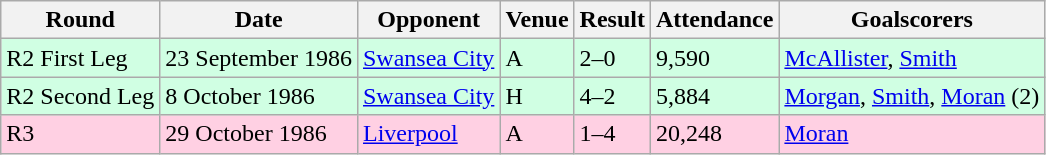<table class="wikitable">
<tr>
<th>Round</th>
<th>Date</th>
<th>Opponent</th>
<th>Venue</th>
<th>Result</th>
<th>Attendance</th>
<th>Goalscorers</th>
</tr>
<tr style="background-color: #d0ffe3;">
<td>R2 First Leg</td>
<td>23 September 1986</td>
<td><a href='#'>Swansea City</a></td>
<td>A</td>
<td>2–0</td>
<td>9,590</td>
<td><a href='#'>McAllister</a>, <a href='#'>Smith</a></td>
</tr>
<tr style="background-color: #d0ffe3;">
<td>R2 Second Leg</td>
<td>8 October 1986</td>
<td><a href='#'>Swansea City</a></td>
<td>H</td>
<td>4–2</td>
<td>5,884</td>
<td><a href='#'>Morgan</a>, <a href='#'>Smith</a>, <a href='#'>Moran</a> (2)</td>
</tr>
<tr style="background-color: #ffd0e3;">
<td>R3</td>
<td>29 October 1986</td>
<td><a href='#'>Liverpool</a></td>
<td>A</td>
<td>1–4</td>
<td>20,248</td>
<td><a href='#'>Moran</a></td>
</tr>
</table>
